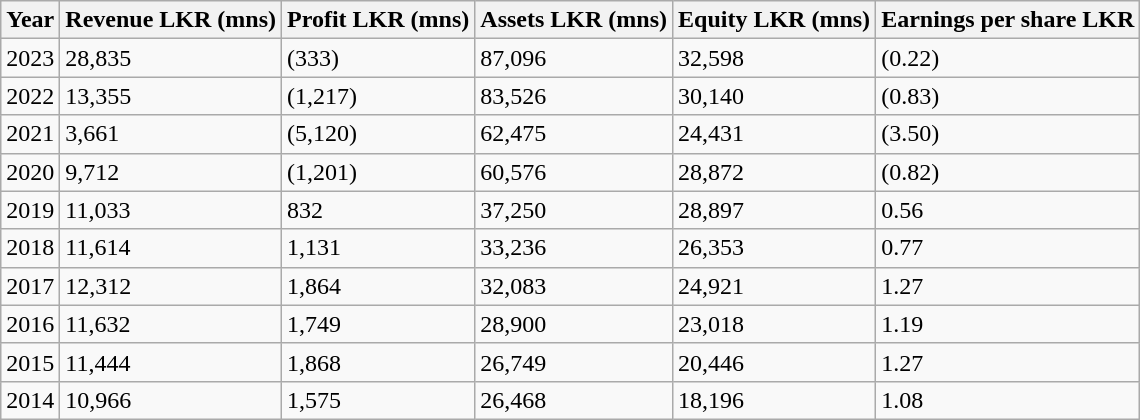<table class="wikitable">
<tr>
<th>Year</th>
<th>Revenue LKR (mns)</th>
<th>Profit LKR (mns)</th>
<th>Assets LKR (mns)</th>
<th>Equity LKR (mns)</th>
<th>Earnings per share LKR</th>
</tr>
<tr>
<td>2023</td>
<td>28,835</td>
<td>(333)</td>
<td>87,096</td>
<td>32,598</td>
<td>(0.22)</td>
</tr>
<tr>
<td>2022</td>
<td>13,355</td>
<td>(1,217)</td>
<td>83,526</td>
<td>30,140</td>
<td>(0.83)</td>
</tr>
<tr>
<td>2021</td>
<td>3,661</td>
<td>(5,120)</td>
<td>62,475</td>
<td>24,431</td>
<td>(3.50)</td>
</tr>
<tr>
<td>2020</td>
<td>9,712</td>
<td>(1,201)</td>
<td>60,576</td>
<td>28,872</td>
<td>(0.82)</td>
</tr>
<tr>
<td>2019</td>
<td>11,033</td>
<td>832</td>
<td>37,250</td>
<td>28,897</td>
<td>0.56</td>
</tr>
<tr>
<td>2018</td>
<td>11,614</td>
<td>1,131</td>
<td>33,236</td>
<td>26,353</td>
<td>0.77</td>
</tr>
<tr>
<td>2017</td>
<td>12,312</td>
<td>1,864</td>
<td>32,083</td>
<td>24,921</td>
<td>1.27</td>
</tr>
<tr>
<td>2016</td>
<td>11,632</td>
<td>1,749</td>
<td>28,900</td>
<td>23,018</td>
<td>1.19</td>
</tr>
<tr>
<td>2015</td>
<td>11,444</td>
<td>1,868</td>
<td>26,749</td>
<td>20,446</td>
<td>1.27</td>
</tr>
<tr>
<td>2014</td>
<td>10,966</td>
<td>1,575</td>
<td>26,468</td>
<td>18,196</td>
<td>1.08</td>
</tr>
</table>
